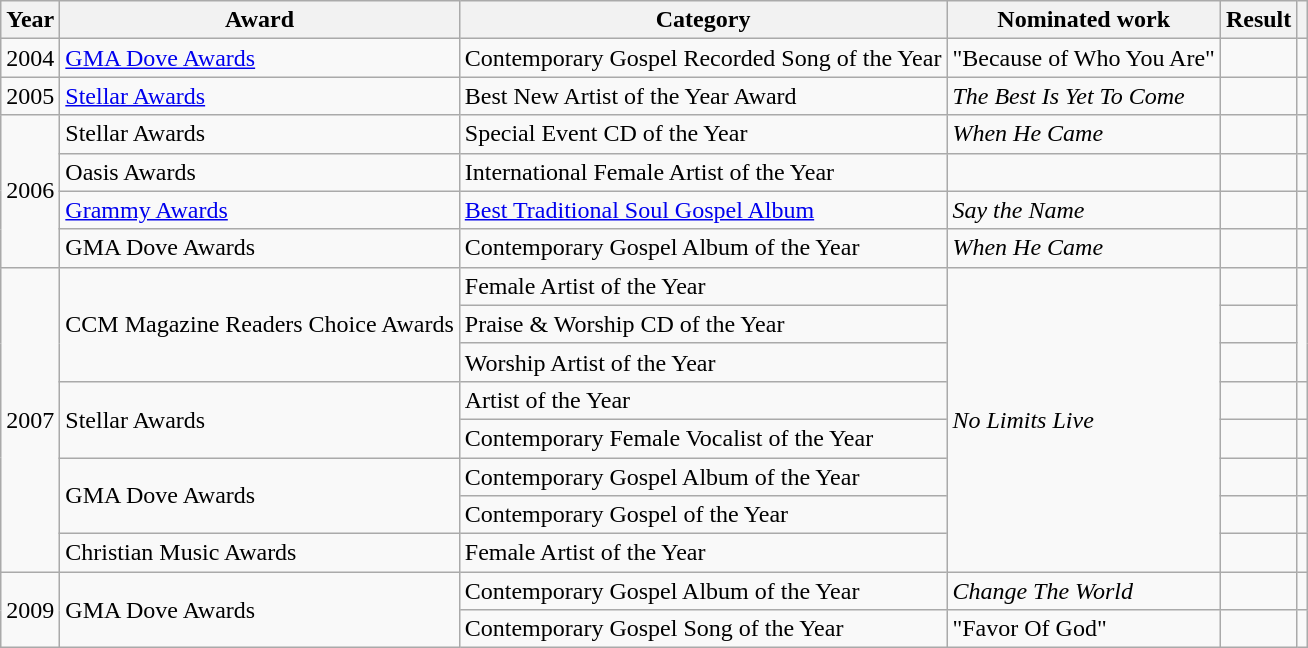<table class="wikitable sortable">
<tr>
<th>Year</th>
<th>Award</th>
<th>Category</th>
<th>Nominated work</th>
<th>Result</th>
<th class="unsortable"></th>
</tr>
<tr>
<td>2004</td>
<td><a href='#'>GMA Dove Awards</a></td>
<td>Contemporary Gospel Recorded Song of the Year</td>
<td>"Because of Who You Are"</td>
<td></td>
<td></td>
</tr>
<tr>
<td>2005</td>
<td><a href='#'>Stellar Awards</a></td>
<td>Best New Artist of the Year Award</td>
<td><em>The Best Is Yet To Come</em></td>
<td></td>
<td></td>
</tr>
<tr>
<td rowspan="4">2006</td>
<td>Stellar Awards</td>
<td>Special Event CD of the Year</td>
<td><em>When He Came</em></td>
<td></td>
<td></td>
</tr>
<tr>
<td>Oasis Awards</td>
<td>International Female Artist of the Year</td>
<td></td>
<td></td>
<td></td>
</tr>
<tr>
<td><a href='#'>Grammy Awards</a></td>
<td><a href='#'>Best Traditional Soul Gospel Album</a></td>
<td><em>Say the Name</em></td>
<td></td>
<td></td>
</tr>
<tr>
<td>GMA Dove Awards</td>
<td>Contemporary Gospel Album of the Year</td>
<td><em>When He Came</em></td>
<td></td>
<td></td>
</tr>
<tr>
<td rowspan="8">2007</td>
<td rowspan="3">CCM Magazine Readers Choice Awards</td>
<td>Female Artist of the Year</td>
<td rowspan="8"><em>No Limits Live</em></td>
<td></td>
</tr>
<tr>
<td>Praise & Worship CD of the Year</td>
<td></td>
</tr>
<tr>
<td>Worship Artist of the Year</td>
<td></td>
</tr>
<tr>
<td rowspan="2">Stellar Awards</td>
<td>Artist of the Year</td>
<td></td>
<td></td>
</tr>
<tr>
<td>Contemporary Female Vocalist of the Year</td>
<td></td>
<td></td>
</tr>
<tr>
<td rowspan="2">GMA Dove Awards</td>
<td>Contemporary Gospel Album of the Year</td>
<td></td>
<td></td>
</tr>
<tr>
<td>Contemporary Gospel of the Year</td>
<td></td>
</tr>
<tr>
<td>Christian Music Awards</td>
<td>Female Artist of the Year</td>
<td></td>
<td></td>
</tr>
<tr>
<td rowspan="3">2009</td>
<td rowspan="2">GMA Dove Awards</td>
<td>Contemporary Gospel Album of the Year</td>
<td><em>Change The World</em></td>
<td></td>
<td></td>
</tr>
<tr>
<td>Contemporary Gospel Song of the Year</td>
<td>"Favor Of God"</td>
<td></td>
</tr>
</table>
